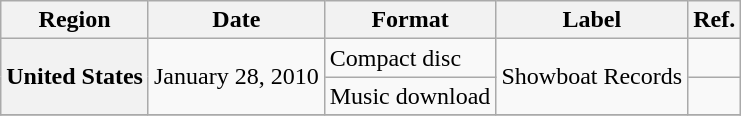<table class="wikitable plainrowheaders">
<tr>
<th scope="col">Region</th>
<th scope="col">Date</th>
<th scope="col">Format</th>
<th scope="col">Label</th>
<th scope="col">Ref.</th>
</tr>
<tr>
<th scope="row" rowspan="2">United States</th>
<td rowspan="2">January 28, 2010</td>
<td>Compact disc</td>
<td rowspan="2">Showboat Records</td>
<td></td>
</tr>
<tr>
<td>Music download</td>
<td></td>
</tr>
<tr>
</tr>
</table>
